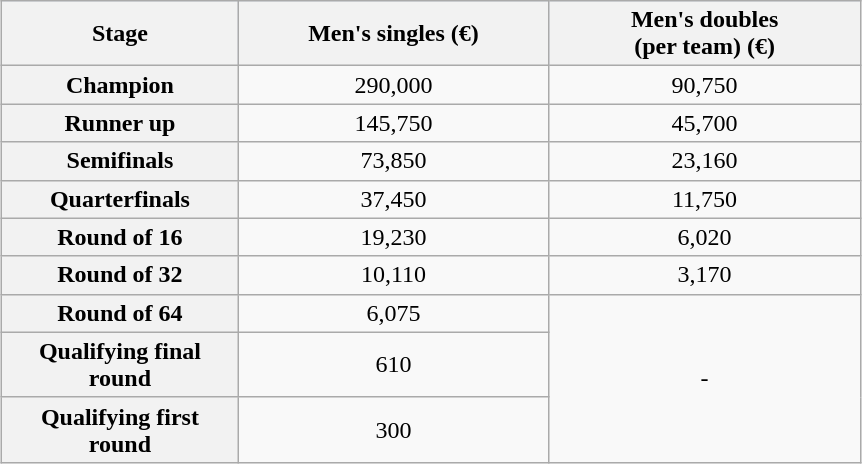<table class="wikitable" style="margin:1em auto; text-align:center;">
<tr bgcolor=#d1e4fd>
<th width=150>Stage</th>
<th width=200>Men's singles (€)</th>
<th style="width:200px;">Men's doubles <br> (per team) (€)</th>
</tr>
<tr>
<th>Champion</th>
<td>290,000</td>
<td>90,750</td>
</tr>
<tr>
<th>Runner up</th>
<td>145,750</td>
<td>45,700</td>
</tr>
<tr>
<th>Semifinals</th>
<td>73,850</td>
<td>23,160</td>
</tr>
<tr>
<th>Quarterfinals</th>
<td>37,450</td>
<td>11,750</td>
</tr>
<tr>
<th>Round of 16</th>
<td>19,230</td>
<td>6,020</td>
</tr>
<tr>
<th>Round of 32</th>
<td>10,110</td>
<td>3,170</td>
</tr>
<tr>
<th>Round of 64</th>
<td>6,075</td>
<td rowspan=3>-</td>
</tr>
<tr>
<th>Qualifying final round</th>
<td>610</td>
</tr>
<tr>
<th>Qualifying first round</th>
<td>300</td>
</tr>
</table>
